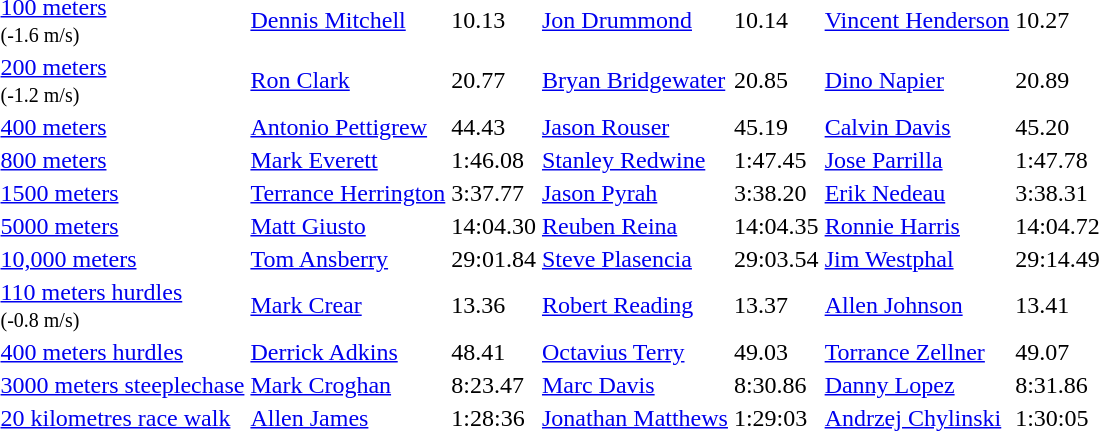<table>
<tr>
<td><a href='#'>100 meters</a> <br><small>(-1.6 m/s)</small></td>
<td><a href='#'>Dennis Mitchell</a></td>
<td>10.13</td>
<td><a href='#'>Jon Drummond</a></td>
<td>10.14</td>
<td><a href='#'>Vincent Henderson</a></td>
<td>10.27</td>
</tr>
<tr>
<td><a href='#'>200 meters</a> <br><small>(-1.2 m/s)</small></td>
<td><a href='#'>Ron Clark</a></td>
<td>20.77</td>
<td><a href='#'>Bryan Bridgewater</a></td>
<td>20.85</td>
<td><a href='#'>Dino Napier</a></td>
<td>20.89</td>
</tr>
<tr>
<td><a href='#'>400 meters</a></td>
<td><a href='#'>Antonio Pettigrew</a></td>
<td>44.43</td>
<td><a href='#'>Jason Rouser</a></td>
<td>45.19</td>
<td><a href='#'>Calvin Davis</a></td>
<td>45.20</td>
</tr>
<tr>
<td><a href='#'>800 meters</a></td>
<td><a href='#'>Mark Everett</a></td>
<td>1:46.08</td>
<td><a href='#'>Stanley Redwine</a></td>
<td>1:47.45</td>
<td><a href='#'>Jose Parrilla</a></td>
<td>1:47.78</td>
</tr>
<tr>
<td><a href='#'>1500 meters</a></td>
<td><a href='#'>Terrance Herrington</a></td>
<td>3:37.77</td>
<td><a href='#'>Jason Pyrah</a></td>
<td>3:38.20</td>
<td><a href='#'>Erik Nedeau</a></td>
<td>3:38.31</td>
</tr>
<tr>
<td><a href='#'>5000 meters</a></td>
<td><a href='#'>Matt Giusto</a></td>
<td>14:04.30</td>
<td><a href='#'>Reuben Reina</a></td>
<td>14:04.35</td>
<td><a href='#'>Ronnie Harris</a></td>
<td>14:04.72</td>
</tr>
<tr>
<td><a href='#'>10,000 meters</a></td>
<td><a href='#'>Tom Ansberry</a></td>
<td>29:01.84</td>
<td><a href='#'>Steve Plasencia</a></td>
<td>29:03.54</td>
<td><a href='#'>Jim Westphal</a></td>
<td>29:14.49</td>
</tr>
<tr>
<td><a href='#'>110 meters hurdles</a><br><small>(-0.8 m/s)</small></td>
<td><a href='#'>Mark Crear</a></td>
<td>13.36</td>
<td><a href='#'>Robert Reading</a></td>
<td>13.37</td>
<td><a href='#'>Allen Johnson</a></td>
<td>13.41</td>
</tr>
<tr>
<td><a href='#'>400 meters hurdles</a></td>
<td><a href='#'>Derrick Adkins</a></td>
<td>48.41</td>
<td><a href='#'>Octavius Terry</a></td>
<td>49.03</td>
<td><a href='#'>Torrance Zellner</a></td>
<td>49.07</td>
</tr>
<tr>
<td><a href='#'>3000 meters steeplechase</a></td>
<td><a href='#'>Mark Croghan</a></td>
<td>8:23.47</td>
<td><a href='#'>Marc Davis</a></td>
<td>8:30.86</td>
<td><a href='#'>Danny Lopez</a></td>
<td>8:31.86</td>
</tr>
<tr>
<td><a href='#'>20 kilometres race walk</a></td>
<td><a href='#'>Allen James</a></td>
<td>1:28:36</td>
<td><a href='#'>Jonathan Matthews</a></td>
<td>1:29:03</td>
<td><a href='#'>Andrzej Chylinski</a></td>
<td>1:30:05</td>
</tr>
</table>
